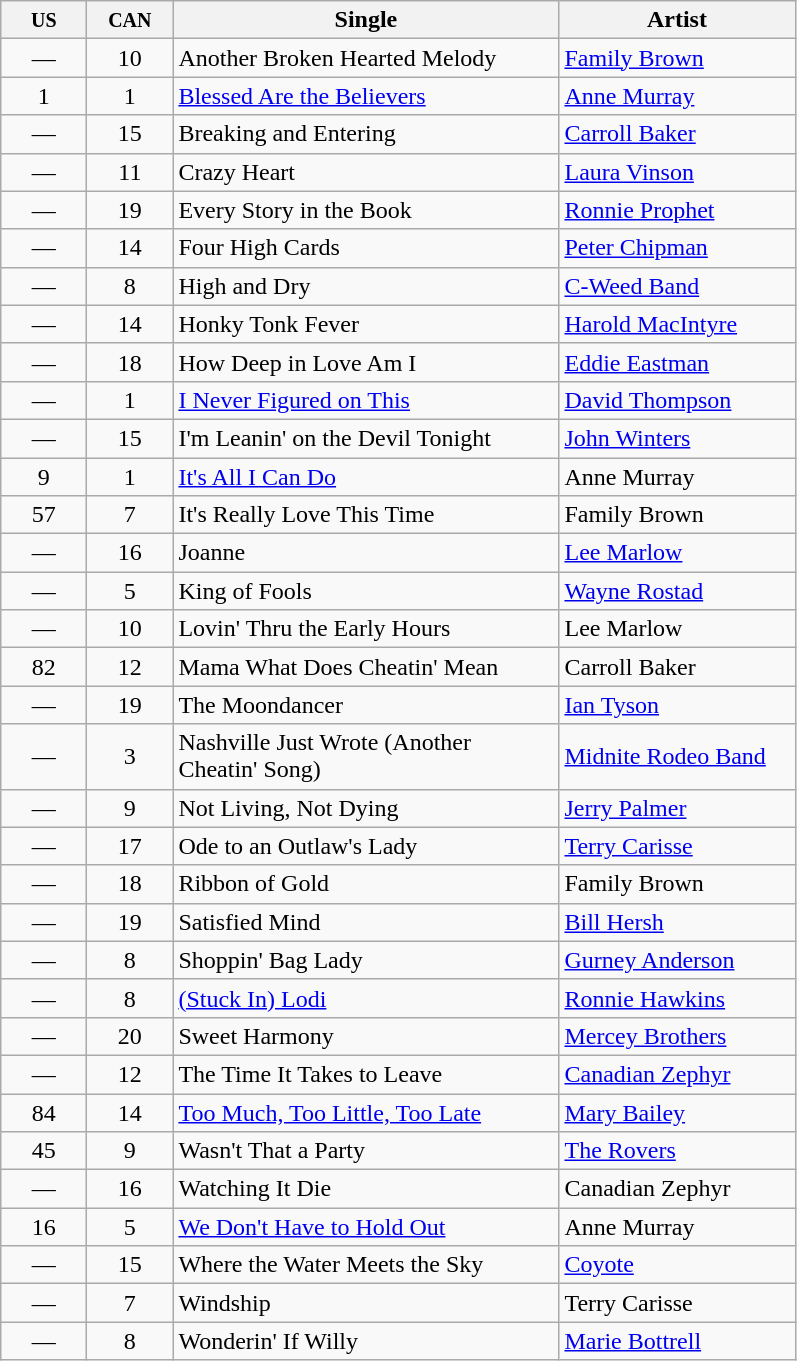<table class="wikitable sortable">
<tr>
<th width="50"><small>US</small></th>
<th width="50"><small>CAN</small></th>
<th width="250">Single</th>
<th width="150">Artist</th>
</tr>
<tr>
<td align="center">—</td>
<td align="center">10</td>
<td>Another Broken Hearted Melody</td>
<td><a href='#'>Family Brown</a></td>
</tr>
<tr>
<td align="center">1</td>
<td align="center">1</td>
<td><a href='#'>Blessed Are the Believers</a></td>
<td><a href='#'>Anne Murray</a></td>
</tr>
<tr>
<td align="center">—</td>
<td align="center">15</td>
<td>Breaking and Entering</td>
<td><a href='#'>Carroll Baker</a></td>
</tr>
<tr>
<td align="center">—</td>
<td align="center">11</td>
<td>Crazy Heart</td>
<td><a href='#'>Laura Vinson</a></td>
</tr>
<tr>
<td align="center">—</td>
<td align="center">19</td>
<td>Every Story in the Book</td>
<td><a href='#'>Ronnie Prophet</a></td>
</tr>
<tr>
<td align="center">—</td>
<td align="center">14</td>
<td>Four High Cards</td>
<td><a href='#'>Peter Chipman</a></td>
</tr>
<tr>
<td align="center">—</td>
<td align="center">8</td>
<td>High and Dry</td>
<td><a href='#'>C-Weed Band</a></td>
</tr>
<tr>
<td align="center">—</td>
<td align="center">14</td>
<td>Honky Tonk Fever</td>
<td><a href='#'>Harold MacIntyre</a></td>
</tr>
<tr>
<td align="center">—</td>
<td align="center">18</td>
<td>How Deep in Love Am I</td>
<td><a href='#'>Eddie Eastman</a></td>
</tr>
<tr>
<td align="center">—</td>
<td align="center">1</td>
<td><a href='#'>I Never Figured on This</a></td>
<td><a href='#'>David Thompson</a></td>
</tr>
<tr>
<td align="center">—</td>
<td align="center">15</td>
<td>I'm Leanin' on the Devil Tonight</td>
<td><a href='#'>John Winters</a></td>
</tr>
<tr>
<td align="center">9</td>
<td align="center">1</td>
<td><a href='#'>It's All I Can Do</a></td>
<td>Anne Murray</td>
</tr>
<tr>
<td align="center">57</td>
<td align="center">7</td>
<td>It's Really Love This Time</td>
<td>Family Brown</td>
</tr>
<tr>
<td align="center">—</td>
<td align="center">16</td>
<td>Joanne</td>
<td><a href='#'>Lee Marlow</a></td>
</tr>
<tr>
<td align="center">—</td>
<td align="center">5</td>
<td>King of Fools</td>
<td><a href='#'>Wayne Rostad</a></td>
</tr>
<tr>
<td align="center">—</td>
<td align="center">10</td>
<td>Lovin' Thru the Early Hours</td>
<td>Lee Marlow</td>
</tr>
<tr>
<td align="center">82</td>
<td align="center">12</td>
<td>Mama What Does Cheatin' Mean</td>
<td>Carroll Baker</td>
</tr>
<tr>
<td align="center">—</td>
<td align="center">19</td>
<td>The Moondancer</td>
<td><a href='#'>Ian Tyson</a></td>
</tr>
<tr>
<td align="center">—</td>
<td align="center">3</td>
<td>Nashville Just Wrote (Another Cheatin' Song)</td>
<td><a href='#'>Midnite Rodeo Band</a></td>
</tr>
<tr>
<td align="center">—</td>
<td align="center">9</td>
<td>Not Living, Not Dying</td>
<td><a href='#'>Jerry Palmer</a></td>
</tr>
<tr>
<td align="center">—</td>
<td align="center">17</td>
<td>Ode to an Outlaw's Lady</td>
<td><a href='#'>Terry Carisse</a></td>
</tr>
<tr>
<td align="center">—</td>
<td align="center">18</td>
<td>Ribbon of Gold</td>
<td>Family Brown</td>
</tr>
<tr>
<td align="center">—</td>
<td align="center">19</td>
<td>Satisfied Mind</td>
<td><a href='#'>Bill Hersh</a></td>
</tr>
<tr>
<td align="center">—</td>
<td align="center">8</td>
<td>Shoppin' Bag Lady</td>
<td><a href='#'>Gurney Anderson</a></td>
</tr>
<tr>
<td align="center">—</td>
<td align="center">8</td>
<td><a href='#'>(Stuck In) Lodi</a></td>
<td><a href='#'>Ronnie Hawkins</a></td>
</tr>
<tr>
<td align="center">—</td>
<td align="center">20</td>
<td>Sweet Harmony</td>
<td><a href='#'>Mercey Brothers</a></td>
</tr>
<tr>
<td align="center">—</td>
<td align="center">12</td>
<td>The Time It Takes to Leave</td>
<td><a href='#'>Canadian Zephyr</a></td>
</tr>
<tr>
<td align="center">84</td>
<td align="center">14</td>
<td><a href='#'>Too Much, Too Little, Too Late</a></td>
<td><a href='#'>Mary Bailey</a></td>
</tr>
<tr>
<td align="center">45</td>
<td align="center">9</td>
<td>Wasn't That a Party</td>
<td><a href='#'>The Rovers</a></td>
</tr>
<tr>
<td align="center">—</td>
<td align="center">16</td>
<td>Watching It Die</td>
<td>Canadian Zephyr</td>
</tr>
<tr>
<td align="center">16</td>
<td align="center">5</td>
<td><a href='#'>We Don't Have to Hold Out</a></td>
<td>Anne Murray</td>
</tr>
<tr>
<td align="center">—</td>
<td align="center">15</td>
<td>Where the Water Meets the Sky</td>
<td><a href='#'>Coyote</a></td>
</tr>
<tr>
<td align="center">—</td>
<td align="center">7</td>
<td>Windship</td>
<td>Terry Carisse</td>
</tr>
<tr>
<td align="center">—</td>
<td align="center">8</td>
<td>Wonderin' If Willy</td>
<td><a href='#'>Marie Bottrell</a></td>
</tr>
</table>
